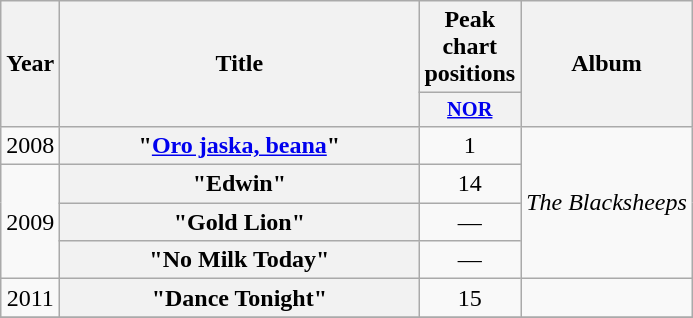<table class="wikitable plainrowheaders" style="text-align:center;">
<tr>
<th scope="col" rowspan="2" style="width:1em;">Year</th>
<th scope="col" rowspan="2" style="width:14.5em;">Title</th>
<th scope="col" colspan="1">Peak chart positions</th>
<th scope="col" rowspan="2">Album</th>
</tr>
<tr>
<th scope="col" style="width:3em;font-size:85%;"><a href='#'>NOR</a><br></th>
</tr>
<tr>
<td>2008</td>
<th scope="row">"<a href='#'>Oro jaska, beana</a>"</th>
<td>1</td>
<td rowspan="4"><em>The Blacksheeps</em></td>
</tr>
<tr>
<td rowspan="3">2009</td>
<th scope="row">"Edwin"</th>
<td>14</td>
</tr>
<tr>
<th scope="row">"Gold Lion"</th>
<td>—</td>
</tr>
<tr>
<th scope="row">"No Milk Today"</th>
<td>—</td>
</tr>
<tr>
<td>2011</td>
<th scope="row">"Dance Tonight"</th>
<td>15</td>
<td></td>
</tr>
<tr>
</tr>
</table>
